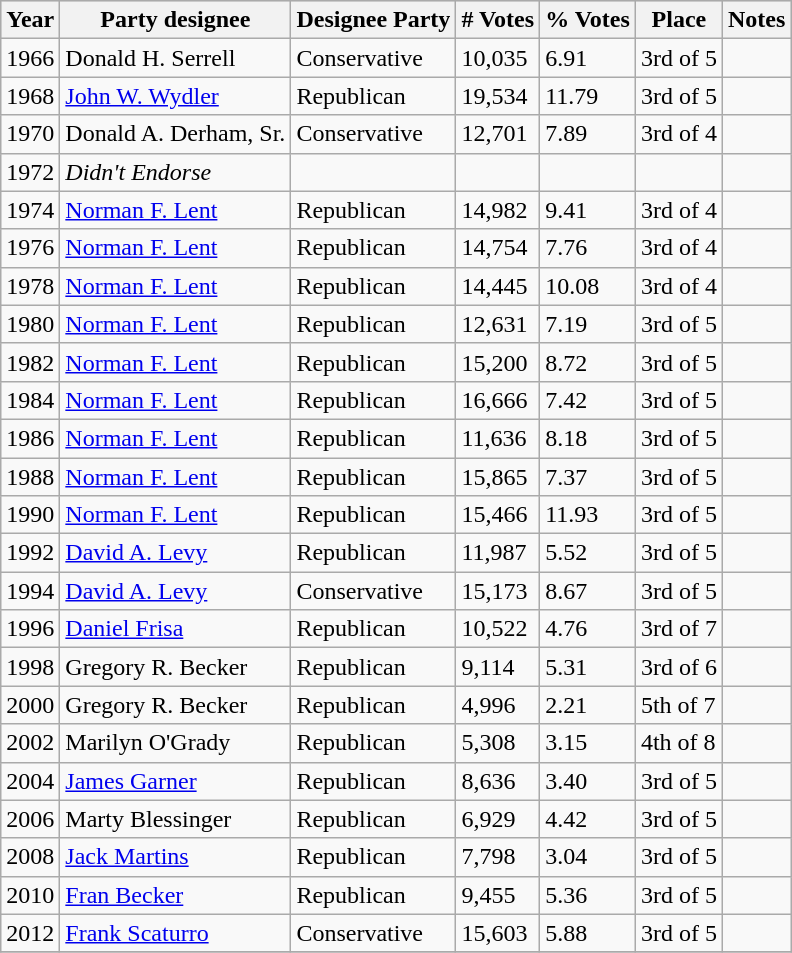<table class=wikitable>
<tr bgcolor=lightgrey>
<th>Year</th>
<th>Party designee</th>
<th>Designee Party</th>
<th># Votes</th>
<th>% Votes</th>
<th>Place</th>
<th>Notes</th>
</tr>
<tr>
<td>1966</td>
<td>Donald H. Serrell</td>
<td>Conservative</td>
<td>10,035</td>
<td>6.91</td>
<td>3rd of 5</td>
<td></td>
</tr>
<tr>
<td>1968</td>
<td><a href='#'>John W. Wydler</a></td>
<td>Republican</td>
<td>19,534</td>
<td>11.79</td>
<td>3rd of 5</td>
<td></td>
</tr>
<tr>
<td>1970</td>
<td>Donald A. Derham, Sr.</td>
<td>Conservative</td>
<td>12,701</td>
<td>7.89</td>
<td>3rd of 4</td>
<td></td>
</tr>
<tr>
<td>1972</td>
<td><em>Didn't Endorse</em></td>
<td></td>
<td></td>
<td></td>
<td></td>
<td></td>
</tr>
<tr>
<td>1974</td>
<td><a href='#'>Norman F. Lent</a></td>
<td>Republican</td>
<td>14,982</td>
<td>9.41</td>
<td>3rd of 4</td>
<td></td>
</tr>
<tr>
<td>1976</td>
<td><a href='#'>Norman F. Lent</a></td>
<td>Republican</td>
<td>14,754</td>
<td>7.76</td>
<td>3rd of 4</td>
<td></td>
</tr>
<tr>
<td>1978</td>
<td><a href='#'>Norman F. Lent</a></td>
<td>Republican</td>
<td>14,445</td>
<td>10.08</td>
<td>3rd of 4</td>
<td></td>
</tr>
<tr>
<td>1980</td>
<td><a href='#'>Norman F. Lent</a></td>
<td>Republican</td>
<td>12,631</td>
<td>7.19</td>
<td>3rd of 5</td>
<td></td>
</tr>
<tr>
<td>1982</td>
<td><a href='#'>Norman F. Lent</a></td>
<td>Republican</td>
<td>15,200</td>
<td>8.72</td>
<td>3rd of 5</td>
<td></td>
</tr>
<tr>
<td>1984</td>
<td><a href='#'>Norman F. Lent</a></td>
<td>Republican</td>
<td>16,666</td>
<td>7.42</td>
<td>3rd of 5</td>
<td></td>
</tr>
<tr>
<td>1986</td>
<td><a href='#'>Norman F. Lent</a></td>
<td>Republican</td>
<td>11,636</td>
<td>8.18</td>
<td>3rd of 5</td>
<td></td>
</tr>
<tr>
<td>1988</td>
<td><a href='#'>Norman F. Lent</a></td>
<td>Republican</td>
<td>15,865</td>
<td>7.37</td>
<td>3rd of 5</td>
<td></td>
</tr>
<tr>
<td>1990</td>
<td><a href='#'>Norman F. Lent</a></td>
<td>Republican</td>
<td>15,466</td>
<td>11.93</td>
<td>3rd of 5</td>
<td></td>
</tr>
<tr>
<td>1992</td>
<td><a href='#'>David A. Levy</a></td>
<td>Republican</td>
<td>11,987</td>
<td>5.52</td>
<td>3rd of 5</td>
<td></td>
</tr>
<tr>
<td>1994</td>
<td><a href='#'>David A. Levy</a></td>
<td>Conservative</td>
<td>15,173</td>
<td>8.67</td>
<td>3rd of 5</td>
<td></td>
</tr>
<tr>
<td>1996</td>
<td><a href='#'>Daniel Frisa</a></td>
<td>Republican</td>
<td>10,522</td>
<td>4.76</td>
<td>3rd of 7</td>
<td></td>
</tr>
<tr>
<td>1998</td>
<td>Gregory R. Becker</td>
<td>Republican</td>
<td>9,114</td>
<td>5.31</td>
<td>3rd of 6</td>
<td></td>
</tr>
<tr>
<td>2000</td>
<td>Gregory R. Becker</td>
<td>Republican</td>
<td>4,996</td>
<td>2.21</td>
<td>5th of 7</td>
<td></td>
</tr>
<tr>
<td>2002</td>
<td>Marilyn O'Grady</td>
<td>Republican</td>
<td>5,308</td>
<td>3.15</td>
<td>4th of 8</td>
<td></td>
</tr>
<tr>
<td>2004</td>
<td><a href='#'>James Garner</a></td>
<td>Republican</td>
<td>8,636</td>
<td>3.40</td>
<td>3rd of 5</td>
<td></td>
</tr>
<tr>
<td>2006</td>
<td>Marty Blessinger</td>
<td>Republican</td>
<td>6,929</td>
<td>4.42</td>
<td>3rd of 5</td>
<td></td>
</tr>
<tr>
<td>2008</td>
<td><a href='#'>Jack Martins</a></td>
<td>Republican</td>
<td>7,798</td>
<td>3.04</td>
<td>3rd of 5</td>
<td></td>
</tr>
<tr>
<td>2010</td>
<td><a href='#'>Fran Becker</a></td>
<td>Republican</td>
<td>9,455</td>
<td>5.36</td>
<td>3rd of 5</td>
<td></td>
</tr>
<tr>
<td>2012</td>
<td><a href='#'>Frank Scaturro</a></td>
<td>Conservative</td>
<td>15,603</td>
<td>5.88</td>
<td>3rd of 5</td>
<td></td>
</tr>
<tr>
</tr>
</table>
